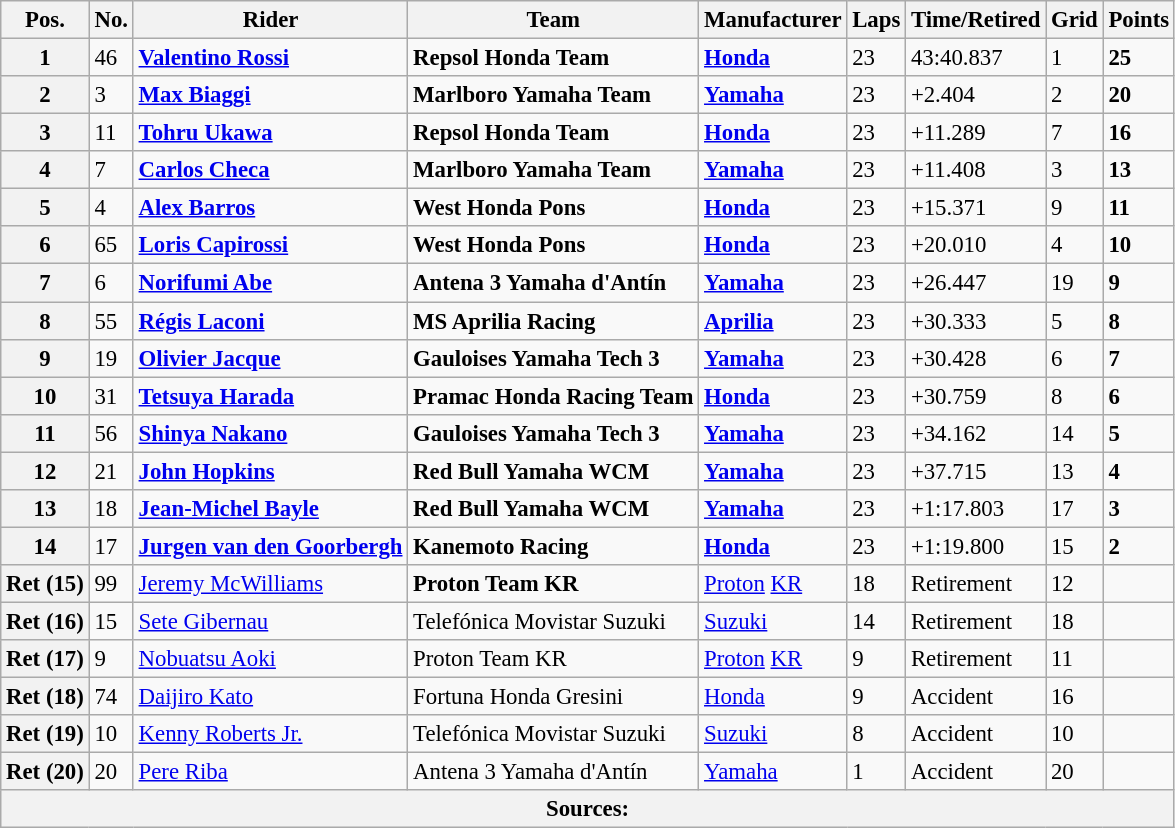<table class="wikitable" style="font-size: 95%;">
<tr>
<th>Pos.</th>
<th>No.</th>
<th>Rider</th>
<th>Team</th>
<th>Manufacturer</th>
<th>Laps</th>
<th>Time/Retired</th>
<th>Grid</th>
<th>Points</th>
</tr>
<tr>
<th>1</th>
<td>46</td>
<td> <strong><a href='#'>Valentino Rossi</a></strong></td>
<td><strong>Repsol Honda Team</strong></td>
<td><strong><a href='#'>Honda</a></strong></td>
<td>23</td>
<td>43:40.837</td>
<td>1</td>
<td><strong>25</strong></td>
</tr>
<tr>
<th>2</th>
<td>3</td>
<td> <strong><a href='#'>Max Biaggi</a></strong></td>
<td><strong>Marlboro Yamaha Team</strong></td>
<td><strong><a href='#'>Yamaha</a></strong></td>
<td>23</td>
<td>+2.404</td>
<td>2</td>
<td><strong>20</strong></td>
</tr>
<tr>
<th>3</th>
<td>11</td>
<td> <strong><a href='#'>Tohru Ukawa</a></strong></td>
<td><strong>Repsol Honda Team</strong></td>
<td><strong><a href='#'>Honda</a></strong></td>
<td>23</td>
<td>+11.289</td>
<td>7</td>
<td><strong>16</strong></td>
</tr>
<tr>
<th>4</th>
<td>7</td>
<td> <strong><a href='#'>Carlos Checa</a></strong></td>
<td><strong>Marlboro Yamaha Team</strong></td>
<td><strong><a href='#'>Yamaha</a></strong></td>
<td>23</td>
<td>+11.408</td>
<td>3</td>
<td><strong>13</strong></td>
</tr>
<tr>
<th>5</th>
<td>4</td>
<td> <strong><a href='#'>Alex Barros</a></strong></td>
<td><strong>West Honda Pons</strong></td>
<td><strong><a href='#'>Honda</a></strong></td>
<td>23</td>
<td>+15.371</td>
<td>9</td>
<td><strong>11</strong></td>
</tr>
<tr>
<th>6</th>
<td>65</td>
<td> <strong><a href='#'>Loris Capirossi</a></strong></td>
<td><strong>West Honda Pons</strong></td>
<td><strong><a href='#'>Honda</a></strong></td>
<td>23</td>
<td>+20.010</td>
<td>4</td>
<td><strong>10</strong></td>
</tr>
<tr>
<th>7</th>
<td>6</td>
<td> <strong><a href='#'>Norifumi Abe</a></strong></td>
<td><strong>Antena 3 Yamaha d'Antín</strong></td>
<td><strong><a href='#'>Yamaha</a></strong></td>
<td>23</td>
<td>+26.447</td>
<td>19</td>
<td><strong>9</strong></td>
</tr>
<tr>
<th>8</th>
<td>55</td>
<td> <strong><a href='#'>Régis Laconi</a></strong></td>
<td><strong>MS Aprilia Racing</strong></td>
<td><strong><a href='#'>Aprilia</a></strong></td>
<td>23</td>
<td>+30.333</td>
<td>5</td>
<td><strong>8</strong></td>
</tr>
<tr>
<th>9</th>
<td>19</td>
<td> <strong><a href='#'>Olivier Jacque</a></strong></td>
<td><strong>Gauloises Yamaha Tech 3</strong></td>
<td><strong><a href='#'>Yamaha</a></strong></td>
<td>23</td>
<td>+30.428</td>
<td>6</td>
<td><strong>7</strong></td>
</tr>
<tr>
<th>10</th>
<td>31</td>
<td> <strong><a href='#'>Tetsuya Harada</a></strong></td>
<td><strong>Pramac Honda Racing Team</strong></td>
<td><strong><a href='#'>Honda</a></strong></td>
<td>23</td>
<td>+30.759</td>
<td>8</td>
<td><strong>6</strong></td>
</tr>
<tr>
<th>11</th>
<td>56</td>
<td> <strong><a href='#'>Shinya Nakano</a></strong></td>
<td><strong>Gauloises Yamaha Tech 3</strong></td>
<td><strong><a href='#'>Yamaha</a></strong></td>
<td>23</td>
<td>+34.162</td>
<td>14</td>
<td><strong>5</strong></td>
</tr>
<tr>
<th>12</th>
<td>21</td>
<td> <strong><a href='#'>John Hopkins</a></strong></td>
<td><strong>Red Bull Yamaha WCM</strong></td>
<td><strong><a href='#'>Yamaha</a></strong></td>
<td>23</td>
<td>+37.715</td>
<td>13</td>
<td><strong>4</strong></td>
</tr>
<tr>
<th>13</th>
<td>18</td>
<td> <strong><a href='#'>Jean-Michel Bayle</a></strong></td>
<td><strong>Red Bull Yamaha WCM</strong></td>
<td><strong><a href='#'>Yamaha</a></strong></td>
<td>23</td>
<td>+1:17.803</td>
<td>17</td>
<td><strong>3</strong></td>
</tr>
<tr>
<th>14</th>
<td>17</td>
<td> <strong><a href='#'>Jurgen van den Goorbergh</a></strong></td>
<td><strong>Kanemoto Racing</strong></td>
<td><strong><a href='#'>Honda</a></strong></td>
<td>23</td>
<td>+1:19.800</td>
<td>15</td>
<td><strong>2</strong></td>
</tr>
<tr>
<th>Ret (15)</th>
<td>99</td>
<td> <a href='#'>Jeremy McWilliams</a></td>
<td><strong>Proton Team KR</strong></td>
<td><a href='#'>Proton</a> <a href='#'>KR</a></td>
<td>18</td>
<td>Retirement</td>
<td>12</td>
<td></td>
</tr>
<tr>
<th>Ret (16)</th>
<td>15</td>
<td> <a href='#'>Sete Gibernau</a></td>
<td>Telefónica Movistar Suzuki</td>
<td><a href='#'>Suzuki</a></td>
<td>14</td>
<td>Retirement</td>
<td>18</td>
<td></td>
</tr>
<tr>
<th>Ret (17)</th>
<td>9</td>
<td> <a href='#'>Nobuatsu Aoki</a></td>
<td>Proton Team KR</td>
<td><a href='#'>Proton</a> <a href='#'>KR</a></td>
<td>9</td>
<td>Retirement</td>
<td>11</td>
<td></td>
</tr>
<tr>
<th>Ret (18)</th>
<td>74</td>
<td> <a href='#'>Daijiro Kato</a></td>
<td>Fortuna Honda Gresini</td>
<td><a href='#'>Honda</a></td>
<td>9</td>
<td>Accident</td>
<td>16</td>
<td></td>
</tr>
<tr>
<th>Ret (19)</th>
<td>10</td>
<td> <a href='#'>Kenny Roberts Jr.</a></td>
<td>Telefónica Movistar Suzuki</td>
<td><a href='#'>Suzuki</a></td>
<td>8</td>
<td>Accident</td>
<td>10</td>
<td></td>
</tr>
<tr>
<th>Ret (20)</th>
<td>20</td>
<td> <a href='#'>Pere Riba</a></td>
<td>Antena 3 Yamaha d'Antín</td>
<td><a href='#'>Yamaha</a></td>
<td>1</td>
<td>Accident</td>
<td>20</td>
<td></td>
</tr>
<tr>
<th colspan=9>Sources: </th>
</tr>
</table>
